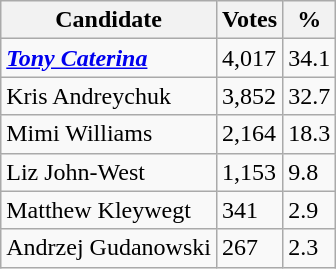<table class="wikitable" align="left">
<tr>
<th>Candidate</th>
<th>Votes</th>
<th>%</th>
</tr>
<tr>
<td><strong><em><a href='#'>Tony Caterina</a></em></strong></td>
<td>4,017</td>
<td>34.1</td>
</tr>
<tr>
<td>Kris Andreychuk</td>
<td>3,852</td>
<td>32.7</td>
</tr>
<tr>
<td>Mimi Williams</td>
<td>2,164</td>
<td>18.3</td>
</tr>
<tr>
<td>Liz John-West</td>
<td>1,153</td>
<td>9.8</td>
</tr>
<tr>
<td>Matthew Kleywegt</td>
<td>341</td>
<td>2.9</td>
</tr>
<tr>
<td>Andrzej Gudanowski</td>
<td>267</td>
<td>2.3</td>
</tr>
</table>
